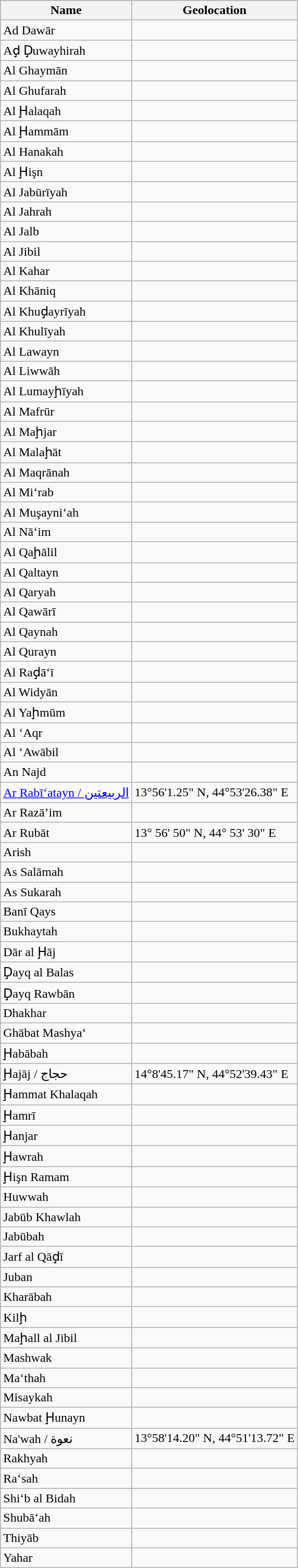<table class="wikitable sortable">
<tr>
<th>Name</th>
<th>Geolocation</th>
</tr>
<tr>
<td>Ad Dawār</td>
<td></td>
</tr>
<tr>
<td>Aḑ Ḑuwayhirah</td>
<td></td>
</tr>
<tr>
<td>Al Ghaymān</td>
<td></td>
</tr>
<tr>
<td>Al Ghufarah</td>
<td></td>
</tr>
<tr>
<td>Al Ḩalaqah</td>
<td></td>
</tr>
<tr>
<td>Al Ḩammām</td>
<td></td>
</tr>
<tr>
<td>Al Hanakah</td>
<td></td>
</tr>
<tr>
<td>Al Ḩişn</td>
<td></td>
</tr>
<tr>
<td>Al Jabūrīyah</td>
<td></td>
</tr>
<tr>
<td>Al Jahrah</td>
<td></td>
</tr>
<tr>
<td>Al Jalb</td>
<td></td>
</tr>
<tr>
<td>Al Jibil</td>
<td></td>
</tr>
<tr>
<td>Al Kahar</td>
<td></td>
</tr>
<tr>
<td>Al Khāniq</td>
<td></td>
</tr>
<tr>
<td>Al Khuḑayrīyah</td>
<td></td>
</tr>
<tr>
<td>Al Khulīyah</td>
<td></td>
</tr>
<tr>
<td>Al Lawayn</td>
<td></td>
</tr>
<tr>
<td>Al Liwwāh</td>
<td></td>
</tr>
<tr>
<td>Al Lumayḩīyah</td>
<td></td>
</tr>
<tr>
<td>Al Mafrūr</td>
<td></td>
</tr>
<tr>
<td>Al Maḩjar</td>
<td></td>
</tr>
<tr>
<td>Al Malaḩāt</td>
<td></td>
</tr>
<tr>
<td>Al Maqrānah</td>
<td></td>
</tr>
<tr>
<td>Al Mi‘rab</td>
<td></td>
</tr>
<tr>
<td>Al Muşayni‘ah</td>
<td></td>
</tr>
<tr>
<td>Al Nā‘im</td>
<td></td>
</tr>
<tr>
<td>Al Qaḩālil</td>
<td></td>
</tr>
<tr>
<td>Al Qaltayn</td>
<td></td>
</tr>
<tr>
<td>Al Qaryah</td>
<td></td>
</tr>
<tr>
<td>Al Qawārī</td>
<td></td>
</tr>
<tr>
<td>Al Qaynah</td>
<td></td>
</tr>
<tr>
<td>Al Qurayn</td>
<td></td>
</tr>
<tr>
<td>Al Raḑā‘ī</td>
<td></td>
</tr>
<tr>
<td>Al Widyān</td>
<td></td>
</tr>
<tr>
<td>Al Yaḩmūm</td>
<td></td>
</tr>
<tr>
<td>Al ‘Aqr</td>
<td></td>
</tr>
<tr>
<td>Al ‘Awābil</td>
<td></td>
</tr>
<tr>
<td>An Najd</td>
<td></td>
</tr>
<tr>
<td><a href='#'>Ar Rabī‘atayn / الربيعتين</a></td>
<td>13°56'1.25" N, 44°53'26.38" E</td>
</tr>
<tr>
<td>Ar Razā’im</td>
<td></td>
</tr>
<tr>
<td>Ar Rubāt</td>
<td>13° 56' 50" N, 44° 53' 30" E</td>
</tr>
<tr>
<td>Arish</td>
<td></td>
</tr>
<tr>
<td>As Salāmah</td>
<td></td>
</tr>
<tr>
<td>As Sukarah</td>
<td></td>
</tr>
<tr>
<td>Banī Qays</td>
<td></td>
</tr>
<tr>
<td>Bukhaytah</td>
<td></td>
</tr>
<tr>
<td>Dār al Ḩāj</td>
<td></td>
</tr>
<tr>
<td>Ḑayq al Balas</td>
<td></td>
</tr>
<tr>
<td>Ḑayq Rawbān</td>
<td></td>
</tr>
<tr>
<td>Dhakhar</td>
<td></td>
</tr>
<tr>
<td>Ghābat Mashya‘</td>
<td></td>
</tr>
<tr>
<td>Ḩabābah</td>
<td></td>
</tr>
<tr>
<td>Ḩajāj / حجاج</td>
<td>14°8'45.17" N, 44°52'39.43" E</td>
</tr>
<tr>
<td>Ḩammat Khalaqah</td>
<td></td>
</tr>
<tr>
<td>Ḩamrī</td>
<td></td>
</tr>
<tr>
<td>Ḩanjar</td>
<td></td>
</tr>
<tr>
<td>Ḩawrah</td>
<td></td>
</tr>
<tr>
<td>Ḩişn Ramam</td>
<td></td>
</tr>
<tr>
<td>Huwwah</td>
<td></td>
</tr>
<tr>
<td>Jabūb Khawlah</td>
<td></td>
</tr>
<tr>
<td>Jabūbah</td>
<td></td>
</tr>
<tr>
<td>Jarf al Qāḑī</td>
<td></td>
</tr>
<tr>
<td>Juban</td>
<td></td>
</tr>
<tr>
<td>Kharābah</td>
<td></td>
</tr>
<tr>
<td>Kilḩ</td>
<td></td>
</tr>
<tr>
<td>Maḩall al Jibil</td>
<td></td>
</tr>
<tr>
<td>Mashwak</td>
<td></td>
</tr>
<tr>
<td>Ma‘thah</td>
<td></td>
</tr>
<tr>
<td>Misaykah</td>
<td></td>
</tr>
<tr>
<td>Nawbat Ḩunayn</td>
<td></td>
</tr>
<tr>
<td>Na'wah / نعوة</td>
<td>13°58'14.20" N, 44°51'13.72" E</td>
</tr>
<tr>
<td>Rakhyah</td>
<td></td>
</tr>
<tr>
<td>Ra‘sah</td>
<td></td>
</tr>
<tr>
<td>Shi‘b al Bidah</td>
<td></td>
</tr>
<tr>
<td>Shubā‘ah</td>
<td></td>
</tr>
<tr>
<td>Thiyāb</td>
<td></td>
</tr>
<tr>
<td>Yahar</td>
<td></td>
</tr>
</table>
